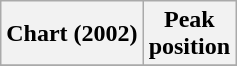<table class="wikitable sortable">
<tr>
<th align="left">Chart (2002)</th>
<th align="center">Peak<br>position</th>
</tr>
<tr>
</tr>
</table>
